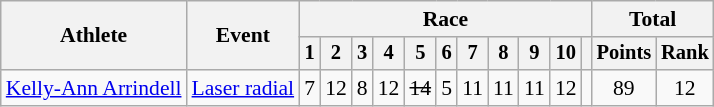<table class=wikitable style=font-size:90%;text-align:center>
<tr>
<th rowspan=2>Athlete</th>
<th rowspan=2>Event</th>
<th colspan=11>Race</th>
<th colspan=2>Total</th>
</tr>
<tr style=font-size:95%>
<th>1</th>
<th>2</th>
<th>3</th>
<th>4</th>
<th>5</th>
<th>6</th>
<th>7</th>
<th>8</th>
<th>9</th>
<th>10</th>
<th></th>
<th>Points</th>
<th>Rank</th>
</tr>
<tr>
<td style="text-align:left"><a href='#'>Kelly-Ann Arrindell</a></td>
<td style="text-align:left"><a href='#'>Laser radial</a></td>
<td>7</td>
<td>12</td>
<td>8</td>
<td>12</td>
<td><s>14</s></td>
<td>5</td>
<td>11</td>
<td>11</td>
<td>11</td>
<td>12</td>
<td></td>
<td>89</td>
<td>12</td>
</tr>
</table>
